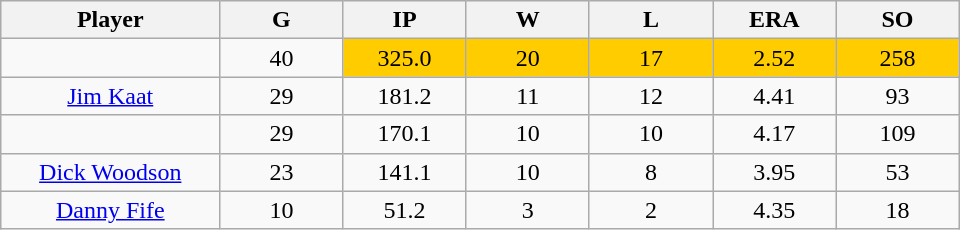<table class="wikitable sortable">
<tr>
<th bgcolor="#DDDDFF" width="16%">Player</th>
<th bgcolor="#DDDDFF" width="9%">G</th>
<th bgcolor="#DDDDFF" width="9%">IP</th>
<th bgcolor="#DDDDFF" width="9%">W</th>
<th bgcolor="#DDDDFF" width="9%">L</th>
<th bgcolor="#DDDDFF" width="9%">ERA</th>
<th bgcolor="#DDDDFF" width="9%">SO</th>
</tr>
<tr align="center">
<td></td>
<td>40</td>
<td bgcolor="#FFCC00">325.0</td>
<td bgcolor="#FFCC00">20</td>
<td bgcolor="#FFCC00">17</td>
<td bgcolor="#FFCC00">2.52</td>
<td bgcolor="#FFCC00">258</td>
</tr>
<tr align="center">
<td><a href='#'>Jim Kaat</a></td>
<td>29</td>
<td>181.2</td>
<td>11</td>
<td>12</td>
<td>4.41</td>
<td>93</td>
</tr>
<tr align=center>
<td></td>
<td>29</td>
<td>170.1</td>
<td>10</td>
<td>10</td>
<td>4.17</td>
<td>109</td>
</tr>
<tr align="center">
<td><a href='#'>Dick Woodson</a></td>
<td>23</td>
<td>141.1</td>
<td>10</td>
<td>8</td>
<td>3.95</td>
<td>53</td>
</tr>
<tr align=center>
<td><a href='#'>Danny Fife</a></td>
<td>10</td>
<td>51.2</td>
<td>3</td>
<td>2</td>
<td>4.35</td>
<td>18</td>
</tr>
</table>
